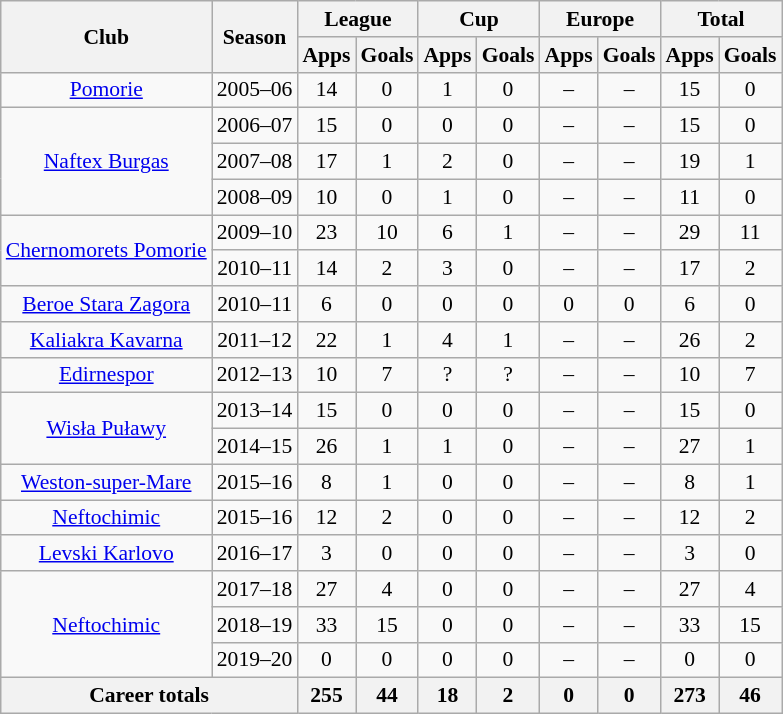<table class="wikitable" style="font-size:90%; text-align: center;">
<tr>
<th rowspan="2">Club</th>
<th rowspan="2">Season</th>
<th colspan="2">League</th>
<th colspan="2">Cup</th>
<th colspan="2">Europe</th>
<th colspan="2">Total</th>
</tr>
<tr>
<th>Apps</th>
<th>Goals</th>
<th>Apps</th>
<th>Goals</th>
<th>Apps</th>
<th>Goals</th>
<th>Apps</th>
<th>Goals</th>
</tr>
<tr>
<td rowspan="1" valign="center"><a href='#'>Pomorie</a></td>
<td>2005–06</td>
<td>14</td>
<td>0</td>
<td>1</td>
<td>0</td>
<td>–</td>
<td>–</td>
<td>15</td>
<td>0</td>
</tr>
<tr>
<td rowspan="3" valign="center"><a href='#'>Naftex Burgas</a></td>
<td>2006–07</td>
<td>15</td>
<td>0</td>
<td>0</td>
<td>0</td>
<td>–</td>
<td>–</td>
<td>15</td>
<td>0</td>
</tr>
<tr>
<td>2007–08</td>
<td>17</td>
<td>1</td>
<td>2</td>
<td>0</td>
<td>–</td>
<td>–</td>
<td>19</td>
<td>1</td>
</tr>
<tr>
<td>2008–09</td>
<td>10</td>
<td>0</td>
<td>1</td>
<td>0</td>
<td>–</td>
<td>–</td>
<td>11</td>
<td>0</td>
</tr>
<tr>
<td rowspan="2" valign="center"><a href='#'>Chernomorets Pomorie</a></td>
<td>2009–10</td>
<td>23</td>
<td>10</td>
<td>6</td>
<td>1</td>
<td>–</td>
<td>–</td>
<td>29</td>
<td>11</td>
</tr>
<tr>
<td>2010–11</td>
<td>14</td>
<td>2</td>
<td>3</td>
<td>0</td>
<td>–</td>
<td>–</td>
<td>17</td>
<td>2</td>
</tr>
<tr>
<td rowspan="1" valign="center"><a href='#'>Beroe Stara Zagora</a></td>
<td>2010–11</td>
<td>6</td>
<td>0</td>
<td>0</td>
<td>0</td>
<td>0</td>
<td>0</td>
<td>6</td>
<td>0</td>
</tr>
<tr>
<td rowspan="1" valign="center"><a href='#'>Kaliakra Kavarna</a></td>
<td>2011–12</td>
<td>22</td>
<td>1</td>
<td>4</td>
<td>1</td>
<td>–</td>
<td>–</td>
<td>26</td>
<td>2</td>
</tr>
<tr>
<td rowspan="1" valign="center"><a href='#'>Edirnespor</a></td>
<td>2012–13</td>
<td>10</td>
<td>7</td>
<td>?</td>
<td>?</td>
<td>–</td>
<td>–</td>
<td>10</td>
<td>7</td>
</tr>
<tr>
<td rowspan="2" valign="center"><a href='#'>Wisła Puławy</a></td>
<td>2013–14</td>
<td>15</td>
<td>0</td>
<td>0</td>
<td>0</td>
<td>–</td>
<td>–</td>
<td>15</td>
<td>0</td>
</tr>
<tr>
<td>2014–15</td>
<td>26</td>
<td>1</td>
<td>1</td>
<td>0</td>
<td>–</td>
<td>–</td>
<td>27</td>
<td>1</td>
</tr>
<tr>
<td rowspan="1" valign="center"><a href='#'>Weston-super-Mare</a></td>
<td>2015–16</td>
<td>8</td>
<td>1</td>
<td>0</td>
<td>0</td>
<td>–</td>
<td>–</td>
<td>8</td>
<td>1</td>
</tr>
<tr>
<td rowspan="1" valign="center"><a href='#'>Neftochimic</a></td>
<td>2015–16</td>
<td>12</td>
<td>2</td>
<td>0</td>
<td>0</td>
<td>–</td>
<td>–</td>
<td>12</td>
<td>2</td>
</tr>
<tr>
<td rowspan="1" valign="center"><a href='#'>Levski Karlovo</a></td>
<td>2016–17</td>
<td>3</td>
<td>0</td>
<td>0</td>
<td>0</td>
<td>–</td>
<td>–</td>
<td>3</td>
<td>0</td>
</tr>
<tr>
<td rowspan="3" valign="center"><a href='#'>Neftochimic</a></td>
<td>2017–18</td>
<td>27</td>
<td>4</td>
<td>0</td>
<td>0</td>
<td>–</td>
<td>–</td>
<td>27</td>
<td>4</td>
</tr>
<tr>
<td>2018–19</td>
<td>33</td>
<td>15</td>
<td>0</td>
<td>0</td>
<td>–</td>
<td>–</td>
<td>33</td>
<td>15</td>
</tr>
<tr>
<td>2019–20</td>
<td>0</td>
<td>0</td>
<td>0</td>
<td>0</td>
<td>–</td>
<td>–</td>
<td>0</td>
<td>0</td>
</tr>
<tr>
<th colspan="2">Career totals</th>
<th>255</th>
<th>44</th>
<th>18</th>
<th>2</th>
<th>0</th>
<th>0</th>
<th>273</th>
<th>46</th>
</tr>
</table>
